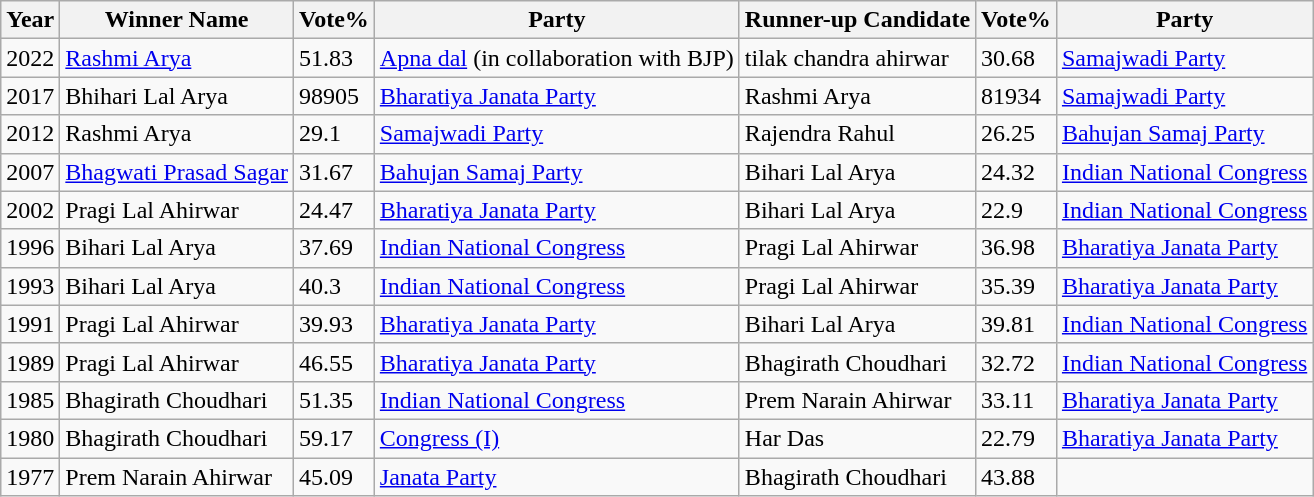<table class="wikitable">
<tr>
<th>Year</th>
<th>Winner Name</th>
<th>Vote%</th>
<th>Party</th>
<th>Runner-up Candidate</th>
<th>Vote%</th>
<th>Party</th>
</tr>
<tr>
<td>2022</td>
<td><a href='#'>Rashmi Arya</a></td>
<td>51.83</td>
<td><a href='#'>Apna dal</a> (in collaboration with BJP)</td>
<td>tilak chandra ahirwar</td>
<td>30.68</td>
<td><a href='#'>Samajwadi Party</a></td>
</tr>
<tr>
<td>2017</td>
<td>Bhihari Lal Arya</td>
<td>98905</td>
<td><a href='#'>Bharatiya Janata Party</a></td>
<td>Rashmi Arya</td>
<td>81934</td>
<td><a href='#'>Samajwadi Party</a></td>
</tr>
<tr>
<td>2012</td>
<td>Rashmi Arya</td>
<td>29.1</td>
<td><a href='#'>Samajwadi Party</a></td>
<td>Rajendra Rahul</td>
<td>26.25</td>
<td><a href='#'>Bahujan Samaj Party</a></td>
</tr>
<tr>
<td>2007</td>
<td><a href='#'>Bhagwati Prasad Sagar</a></td>
<td>31.67</td>
<td><a href='#'>Bahujan Samaj Party</a></td>
<td>Bihari Lal Arya</td>
<td>24.32</td>
<td><a href='#'>Indian National Congress</a></td>
</tr>
<tr>
<td>2002</td>
<td>Pragi Lal Ahirwar</td>
<td>24.47</td>
<td><a href='#'>Bharatiya Janata Party</a></td>
<td>Bihari Lal Arya</td>
<td>22.9</td>
<td><a href='#'>Indian National Congress</a></td>
</tr>
<tr>
<td>1996</td>
<td>Bihari Lal Arya</td>
<td>37.69</td>
<td><a href='#'>Indian National Congress</a></td>
<td>Pragi Lal Ahirwar</td>
<td>36.98</td>
<td><a href='#'>Bharatiya Janata Party</a></td>
</tr>
<tr>
<td>1993</td>
<td>Bihari Lal Arya</td>
<td>40.3</td>
<td><a href='#'>Indian National Congress</a></td>
<td>Pragi Lal Ahirwar</td>
<td>35.39</td>
<td><a href='#'>Bharatiya Janata Party</a></td>
</tr>
<tr>
<td>1991</td>
<td>Pragi Lal Ahirwar</td>
<td>39.93</td>
<td><a href='#'>Bharatiya Janata Party</a></td>
<td>Bihari Lal Arya</td>
<td>39.81</td>
<td><a href='#'>Indian National Congress</a></td>
</tr>
<tr>
<td>1989</td>
<td>Pragi Lal Ahirwar</td>
<td>46.55</td>
<td><a href='#'>Bharatiya Janata Party</a></td>
<td>Bhagirath Choudhari</td>
<td>32.72</td>
<td><a href='#'>Indian National Congress</a></td>
</tr>
<tr>
<td>1985</td>
<td>Bhagirath Choudhari</td>
<td>51.35</td>
<td><a href='#'>Indian National Congress</a></td>
<td>Prem Narain Ahirwar</td>
<td>33.11</td>
<td><a href='#'>Bharatiya Janata Party</a></td>
</tr>
<tr>
<td>1980</td>
<td>Bhagirath Choudhari</td>
<td>59.17</td>
<td><a href='#'>Congress (I)</a></td>
<td>Har Das</td>
<td>22.79</td>
<td><a href='#'>Bharatiya Janata Party</a></td>
</tr>
<tr>
<td>1977</td>
<td>Prem Narain Ahirwar</td>
<td>45.09</td>
<td><a href='#'>Janata Party</a></td>
<td>Bhagirath Choudhari</td>
<td>43.88</td>
<td></td>
</tr>
</table>
